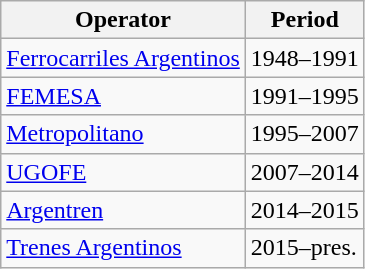<table class= wikitable>
<tr>
<th>Operator</th>
<th>Period</th>
</tr>
<tr>
<td><a href='#'>Ferrocarriles Argentinos</a></td>
<td>1948–1991</td>
</tr>
<tr>
<td><a href='#'>FEMESA</a></td>
<td>1991–1995</td>
</tr>
<tr>
<td><a href='#'>Metropolitano</a></td>
<td>1995–2007</td>
</tr>
<tr>
<td><a href='#'>UGOFE</a></td>
<td>2007–2014</td>
</tr>
<tr>
<td><a href='#'>Argentren</a></td>
<td>2014–2015</td>
</tr>
<tr>
<td><a href='#'>Trenes Argentinos</a></td>
<td>2015–pres.</td>
</tr>
</table>
